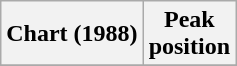<table class="wikitable sortable plainrowheaders" style="text-align:center">
<tr>
<th scope="col">Chart (1988)</th>
<th scope="col">Peak<br> position</th>
</tr>
<tr>
</tr>
</table>
